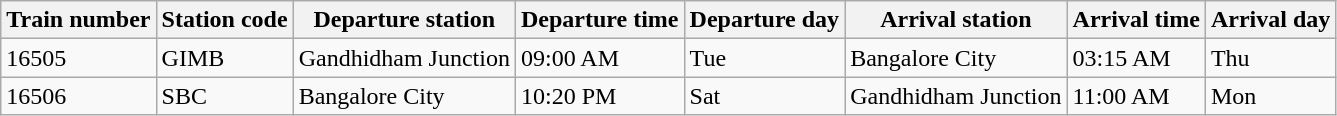<table class="wikitable">
<tr>
<th>Train number</th>
<th>Station code</th>
<th>Departure station</th>
<th>Departure time</th>
<th>Departure day</th>
<th>Arrival station</th>
<th>Arrival time</th>
<th>Arrival day</th>
</tr>
<tr>
<td>16505</td>
<td>GIMB</td>
<td>Gandhidham Junction</td>
<td>09:00 AM</td>
<td>Tue</td>
<td>Bangalore City</td>
<td>03:15 AM</td>
<td>Thu</td>
</tr>
<tr>
<td>16506</td>
<td>SBC</td>
<td>Bangalore City</td>
<td>10:20 PM</td>
<td>Sat</td>
<td>Gandhidham Junction</td>
<td>11:00 AM</td>
<td>Mon</td>
</tr>
</table>
